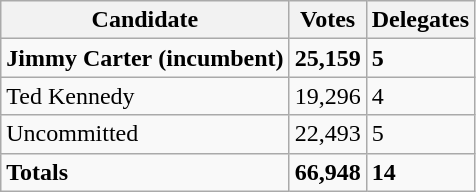<table class="wikitable">
<tr>
<th>Candidate</th>
<th>Votes</th>
<th>Delegates</th>
</tr>
<tr>
<td><strong>Jimmy Carter</strong> <strong>(incumbent)</strong></td>
<td><strong>25,159</strong></td>
<td><strong>5</strong></td>
</tr>
<tr>
<td>Ted Kennedy</td>
<td>19,296</td>
<td>4</td>
</tr>
<tr>
<td>Uncommitted</td>
<td>22,493</td>
<td>5</td>
</tr>
<tr>
<td><strong>Totals</strong></td>
<td><strong>66,948</strong></td>
<td><strong>14</strong></td>
</tr>
</table>
